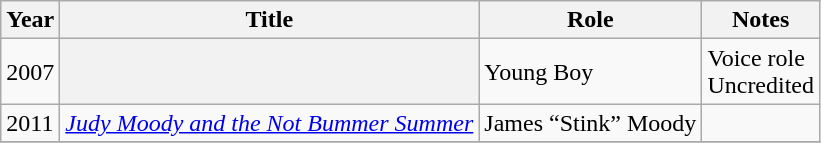<table class="wikitable sortable plainrowheaders">
<tr>
<th scope="col">Year</th>
<th scope="col">Title</th>
<th scope="col">Role</th>
<th scope="col" class="unsortable">Notes</th>
</tr>
<tr>
<td>2007</td>
<th scope="row"><em></em></th>
<td>Young Boy</td>
<td>Voice role<br>Uncredited</td>
</tr>
<tr>
<td>2011</td>
<td><em><a href='#'>Judy Moody and the Not Bummer Summer</a></em></td>
<td>James “Stink” Moody</td>
<td></td>
</tr>
<tr>
</tr>
</table>
